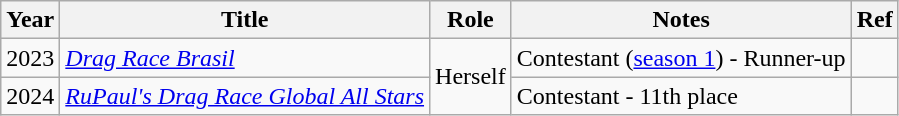<table class="wikitable sortable">
<tr>
<th>Year</th>
<th>Title</th>
<th>Role</th>
<th class="unsortable">Notes</th>
<th>Ref</th>
</tr>
<tr>
<td>2023</td>
<td><em><a href='#'>Drag Race Brasil</a></em></td>
<td rowspan="2">Herself</td>
<td>Contestant (<a href='#'>season 1</a>) - Runner-up</td>
<td><em></em></td>
</tr>
<tr>
<td>2024</td>
<td><em><a href='#'>RuPaul's Drag Race Global All Stars</a></em></td>
<td>Contestant - 11th place</td>
<td><em></em></td>
</tr>
</table>
